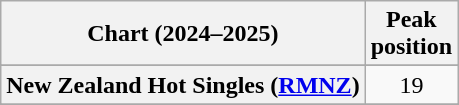<table class="wikitable sortable plainrowheaders" style="text-align:center">
<tr>
<th scope="col">Chart (2024–2025)</th>
<th scope="col">Peak<br>position</th>
</tr>
<tr>
</tr>
<tr>
</tr>
<tr>
<th scope="row">New Zealand Hot Singles (<a href='#'>RMNZ</a>)</th>
<td>19</td>
</tr>
<tr>
</tr>
<tr>
</tr>
<tr>
</tr>
</table>
